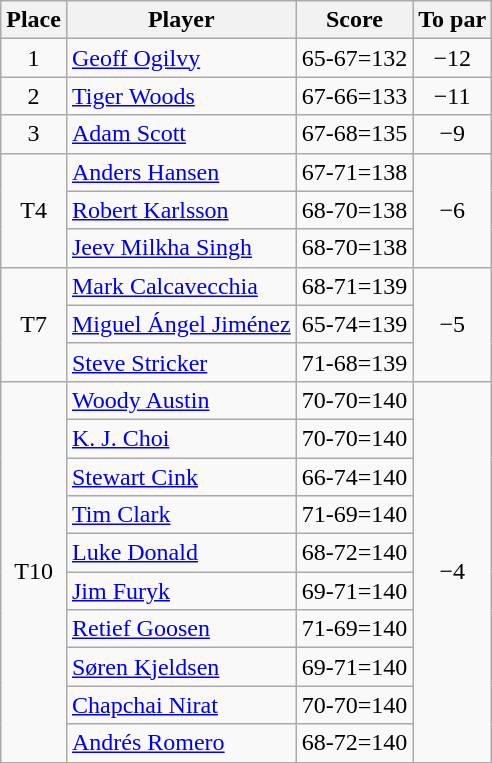<table class="wikitable">
<tr>
<th>Place</th>
<th>Player</th>
<th>Score</th>
<th>To par</th>
</tr>
<tr>
<td align=center>1</td>
<td> <a href='#'>Geoff Ogilvy</a></td>
<td align=center>65-67=132</td>
<td align=center>−12</td>
</tr>
<tr>
<td align=center>2</td>
<td> <a href='#'>Tiger Woods</a></td>
<td align=center>67-66=133</td>
<td align=center>−11</td>
</tr>
<tr>
<td align=center>3</td>
<td> <a href='#'>Adam Scott</a></td>
<td align=center>67-68=135</td>
<td align=center>−9</td>
</tr>
<tr>
<td rowspan="3" align=center>T4</td>
<td> <a href='#'>Anders Hansen</a></td>
<td align=center>67-71=138</td>
<td rowspan="3" align=center>−6</td>
</tr>
<tr>
<td> <a href='#'>Robert Karlsson</a></td>
<td align=center>68-70=138</td>
</tr>
<tr>
<td> <a href='#'>Jeev Milkha Singh</a></td>
<td align=center>68-70=138</td>
</tr>
<tr>
<td rowspan="3" align=center>T7</td>
<td> <a href='#'>Mark Calcavecchia</a></td>
<td align=center>68-71=139</td>
<td rowspan="3" align=center>−5</td>
</tr>
<tr>
<td> <a href='#'>Miguel Ángel Jiménez</a></td>
<td align=center>65-74=139</td>
</tr>
<tr>
<td> <a href='#'>Steve Stricker</a></td>
<td align=center>71-68=139</td>
</tr>
<tr>
<td rowspan="10" align=center>T10</td>
<td> <a href='#'>Woody Austin</a></td>
<td align=center>70-70=140</td>
<td rowspan="10" align=center>−4</td>
</tr>
<tr>
<td> <a href='#'>K. J. Choi</a></td>
<td align=center>70-70=140</td>
</tr>
<tr>
<td> <a href='#'>Stewart Cink</a></td>
<td align=center>66-74=140</td>
</tr>
<tr>
<td> <a href='#'>Tim Clark</a></td>
<td align=center>71-69=140</td>
</tr>
<tr>
<td> <a href='#'>Luke Donald</a></td>
<td align=center>68-72=140</td>
</tr>
<tr>
<td> <a href='#'>Jim Furyk</a></td>
<td align=center>69-71=140</td>
</tr>
<tr>
<td> <a href='#'>Retief Goosen</a></td>
<td align=center>71-69=140</td>
</tr>
<tr>
<td> <a href='#'>Søren Kjeldsen</a></td>
<td align=center>69-71=140</td>
</tr>
<tr>
<td> <a href='#'>Chapchai Nirat</a></td>
<td align=center>70-70=140</td>
</tr>
<tr>
<td> <a href='#'>Andrés Romero</a></td>
<td align=center>68-72=140</td>
</tr>
</table>
